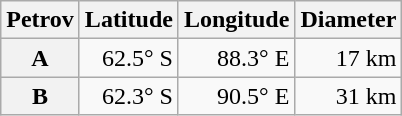<table class="wikitable" style="text-align: right;">
<tr>
<th scope="col">Petrov</th>
<th scope="col">Latitude</th>
<th scope="col">Longitude</th>
<th scope="col">Diameter</th>
</tr>
<tr>
<th scope="row">A</th>
<td>62.5° S</td>
<td>88.3° E</td>
<td>17 km</td>
</tr>
<tr>
<th scope="row">B</th>
<td>62.3° S</td>
<td>90.5° E</td>
<td>31 km</td>
</tr>
</table>
